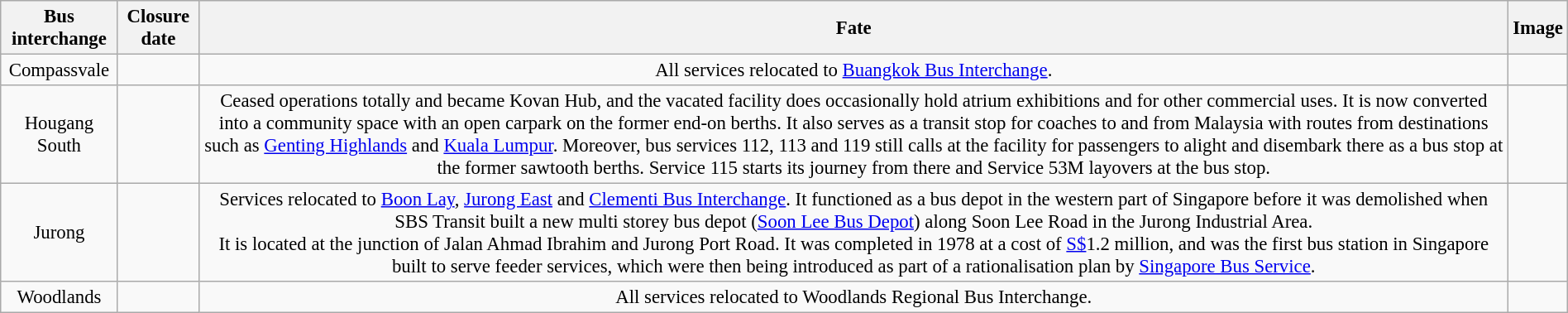<table class="wikitable sortable sort-under-center" style="margin:auto; font-size:95%; align:center; text-align:center">
<tr>
<th>Bus interchange</th>
<th>Closure date</th>
<th>Fate</th>
<th>Image</th>
</tr>
<tr>
<td>Compassvale</td>
<td></td>
<td>All services relocated to <a href='#'>Buangkok Bus Interchange</a>.</td>
<td></td>
</tr>
<tr>
<td>Hougang South</td>
<td></td>
<td>Ceased operations totally and became Kovan Hub, and the vacated facility does occasionally hold atrium exhibitions and for other commercial uses. It is now converted into a community space with an open carpark on the former end-on berths. It also serves as a transit stop for coaches to and from Malaysia with routes from destinations such as <a href='#'>Genting Highlands</a> and <a href='#'>Kuala Lumpur</a>. Moreover, bus services 112, 113 and 119 still calls at the facility for passengers to alight and disembark there as a bus stop at the former sawtooth berths. Service 115 starts its journey from there and Service 53M layovers at the bus stop.</td>
<td></td>
</tr>
<tr>
<td>Jurong</td>
<td></td>
<td>Services relocated to <a href='#'>Boon Lay</a>, <a href='#'>Jurong East</a> and <a href='#'>Clementi Bus Interchange</a>. It functioned as a bus depot in the western part of Singapore before it was demolished when SBS Transit built a new multi storey bus depot (<a href='#'>Soon Lee Bus Depot</a>) along Soon Lee Road in the Jurong Industrial Area.<br>It is located at the junction of Jalan Ahmad Ibrahim and Jurong Port Road. It was completed in 1978 at a cost of <a href='#'>S$</a>1.2 million, and was the first bus station in Singapore built to serve feeder services, which were then being introduced as part of a rationalisation plan by <a href='#'>Singapore Bus Service</a>.</td>
<td></td>
</tr>
<tr>
<td>Woodlands</td>
<td></td>
<td>All services relocated to Woodlands Regional Bus Interchange.</td>
<td></td>
</tr>
</table>
